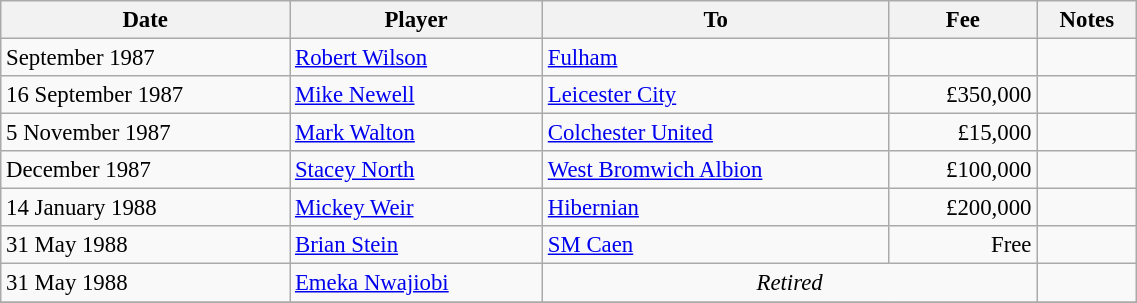<table class="wikitable" style="text-align:center; font-size:95%;width:60%; text-align:left">
<tr>
<th><strong>Date</strong></th>
<th><strong>Player</strong></th>
<th><strong>To</strong></th>
<th><strong>Fee</strong></th>
<th><strong>Notes</strong></th>
</tr>
<tr --->
<td>September 1987</td>
<td> <a href='#'>Robert Wilson</a></td>
<td><a href='#'>Fulham</a></td>
<td align="right"></td>
<td align="center"></td>
</tr>
<tr --->
<td>16 September 1987</td>
<td> <a href='#'>Mike Newell</a></td>
<td><a href='#'>Leicester City</a></td>
<td align="right">£350,000</td>
<td align="center"></td>
</tr>
<tr --->
<td>5 November 1987</td>
<td> <a href='#'>Mark Walton</a></td>
<td><a href='#'>Colchester United</a></td>
<td align="right">£15,000</td>
<td align="center"></td>
</tr>
<tr --->
<td>December 1987</td>
<td> <a href='#'>Stacey North</a></td>
<td><a href='#'>West Bromwich Albion</a></td>
<td align="right">£100,000</td>
<td align="center"></td>
</tr>
<tr --->
<td>14 January 1988</td>
<td> <a href='#'>Mickey Weir</a></td>
<td> <a href='#'>Hibernian</a></td>
<td align="right">£200,000</td>
<td align="center"></td>
</tr>
<tr --->
<td>31 May 1988</td>
<td> <a href='#'>Brian Stein</a></td>
<td> <a href='#'>SM Caen</a></td>
<td align="right">Free</td>
<td align="center"></td>
</tr>
<tr --->
<td>31 May 1988</td>
<td> <a href='#'>Emeka Nwajiobi</a></td>
<td align="center" colspan=2><em>Retired</em></td>
<td align="center"></td>
</tr>
<tr --->
</tr>
</table>
